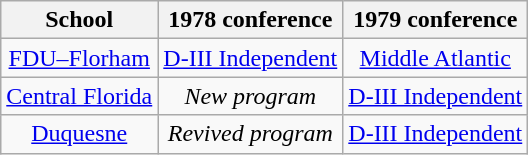<table class="wikitable sortable">
<tr>
<th>School</th>
<th>1978 conference</th>
<th>1979 conference</th>
</tr>
<tr style="text-align:center;">
<td><a href='#'>FDU–Florham</a></td>
<td><a href='#'>D-III Independent</a></td>
<td><a href='#'>Middle Atlantic</a></td>
</tr>
<tr style="text-align:center;">
<td><a href='#'>Central Florida</a></td>
<td><em>New program</em></td>
<td><a href='#'>D-III Independent</a></td>
</tr>
<tr style="text-align:center;">
<td><a href='#'>Duquesne</a></td>
<td><em>Revived program</em></td>
<td><a href='#'>D-III Independent</a></td>
</tr>
</table>
